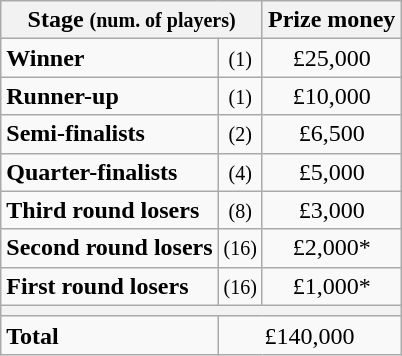<table class="wikitable">
<tr>
<th colspan=2>Stage <small>(num. of players)</small></th>
<th>Prize money</th>
</tr>
<tr>
<td><strong>Winner</strong></td>
<td align=center><small>(1)</small></td>
<td align=center>£25,000</td>
</tr>
<tr>
<td><strong>Runner-up</strong></td>
<td align=center><small>(1)</small></td>
<td align=center>£10,000</td>
</tr>
<tr>
<td><strong>Semi-finalists</strong></td>
<td align=center><small>(2)</small></td>
<td align=center>£6,500</td>
</tr>
<tr>
<td><strong>Quarter-finalists</strong></td>
<td align=center><small>(4)</small></td>
<td align=center>£5,000</td>
</tr>
<tr>
<td><strong>Third round losers</strong></td>
<td align=center><small>(8)</small></td>
<td align=center>£3,000</td>
</tr>
<tr>
<td><strong>Second round losers</strong></td>
<td align=center><small>(16)</small></td>
<td align=center>£2,000*</td>
</tr>
<tr>
<td><strong>First round losers</strong></td>
<td align=center><small>(16)</small></td>
<td align=center>£1,000*</td>
</tr>
<tr>
<th colspan=3></th>
</tr>
<tr>
<td><strong>Total</strong></td>
<td align=center colspan=2>£140,000</td>
</tr>
</table>
